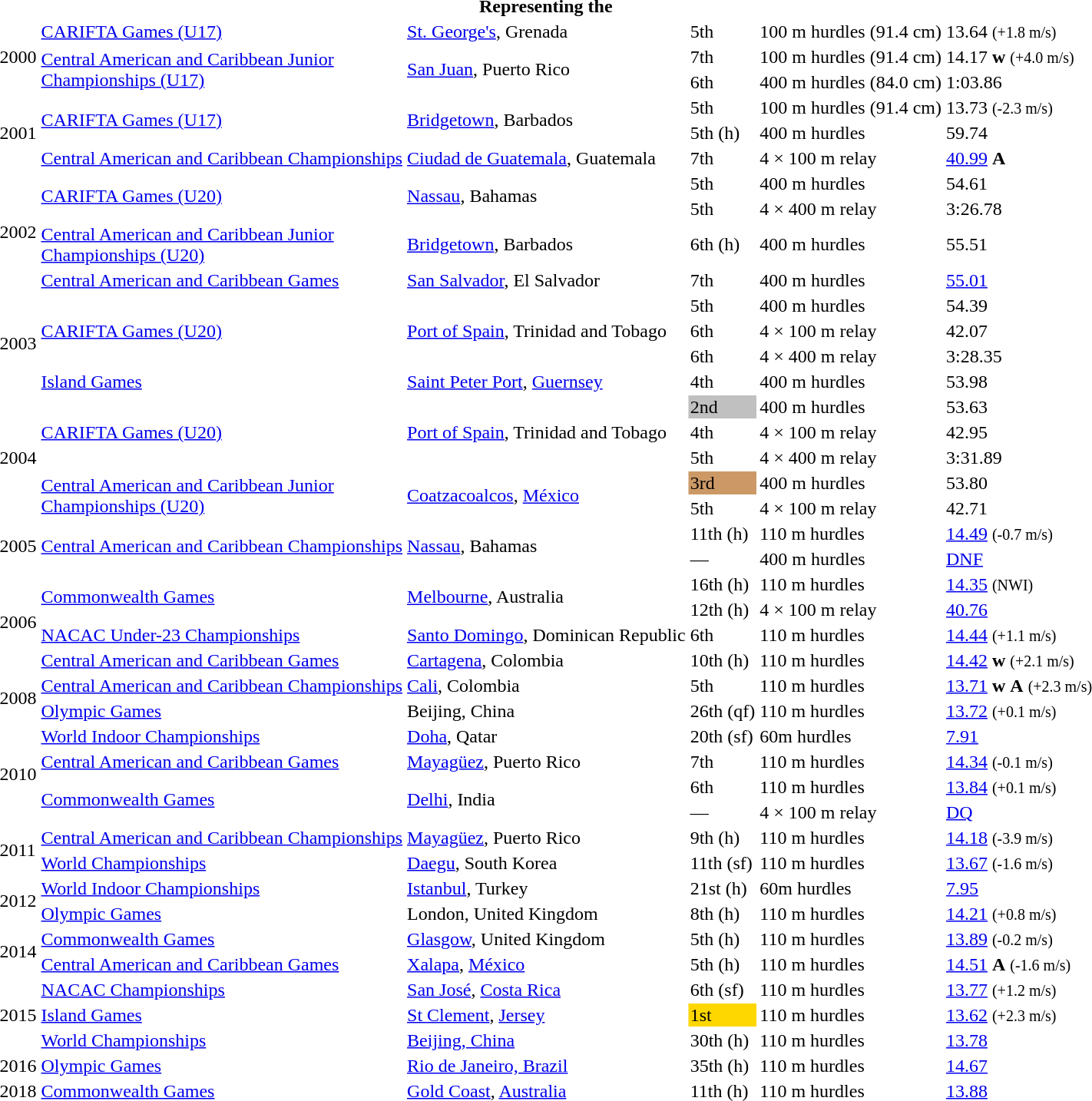<table>
<tr>
<th colspan="6">Representing the </th>
</tr>
<tr>
<td rowspan=3>2000</td>
<td><a href='#'>CARIFTA Games (U17)</a></td>
<td><a href='#'>St. George's</a>, Grenada</td>
<td>5th</td>
<td>100 m hurdles (91.4 cm)</td>
<td>13.64 <small>(+1.8 m/s)</small></td>
</tr>
<tr>
<td rowspan=2><a href='#'>Central American and Caribbean Junior<br>Championships (U17)</a></td>
<td rowspan=2><a href='#'>San Juan</a>, Puerto Rico</td>
<td>7th</td>
<td>100 m hurdles (91.4 cm)</td>
<td>14.17 <strong>w</strong> <small>(+4.0 m/s)</small></td>
</tr>
<tr>
<td>6th</td>
<td>400 m hurdles (84.0 cm)</td>
<td>1:03.86</td>
</tr>
<tr>
<td rowspan=3>2001</td>
<td rowspan=2><a href='#'>CARIFTA Games (U17)</a></td>
<td rowspan=2><a href='#'>Bridgetown</a>, Barbados</td>
<td>5th</td>
<td>100 m hurdles (91.4 cm)</td>
<td>13.73 <small>(-2.3 m/s)</small></td>
</tr>
<tr>
<td>5th (h)</td>
<td>400 m hurdles</td>
<td>59.74</td>
</tr>
<tr>
<td><a href='#'>Central American and Caribbean Championships</a></td>
<td><a href='#'>Ciudad de Guatemala</a>, Guatemala</td>
<td>7th</td>
<td>4 × 100 m relay</td>
<td><a href='#'>40.99</a> <strong>A</strong></td>
</tr>
<tr>
<td rowspan=4>2002</td>
<td rowspan=2><a href='#'>CARIFTA Games (U20)</a></td>
<td rowspan=2><a href='#'>Nassau</a>, Bahamas</td>
<td>5th</td>
<td>400 m hurdles</td>
<td>54.61</td>
</tr>
<tr>
<td>5th</td>
<td>4 × 400 m relay</td>
<td>3:26.78</td>
</tr>
<tr>
<td><a href='#'>Central American and Caribbean Junior<br>Championships (U20)</a></td>
<td><a href='#'>Bridgetown</a>, Barbados</td>
<td>6th (h)</td>
<td>400 m hurdles</td>
<td>55.51</td>
</tr>
<tr>
<td><a href='#'>Central American and Caribbean Games</a></td>
<td><a href='#'>San Salvador</a>, El Salvador</td>
<td>7th</td>
<td>400 m hurdles</td>
<td><a href='#'>55.01</a></td>
</tr>
<tr>
<td rowspan=4>2003</td>
<td rowspan=3><a href='#'>CARIFTA Games (U20)</a></td>
<td rowspan=3><a href='#'>Port of Spain</a>, Trinidad and Tobago</td>
<td>5th</td>
<td>400 m hurdles</td>
<td>54.39</td>
</tr>
<tr>
<td>6th</td>
<td>4 × 100 m relay</td>
<td>42.07</td>
</tr>
<tr>
<td>6th</td>
<td>4 × 400 m relay</td>
<td>3:28.35</td>
</tr>
<tr>
<td><a href='#'>Island Games</a></td>
<td><a href='#'>Saint Peter Port</a>, <a href='#'>Guernsey</a></td>
<td>4th</td>
<td>400 m hurdles</td>
<td>53.98</td>
</tr>
<tr>
<td rowspan=5>2004</td>
<td rowspan=3><a href='#'>CARIFTA Games (U20)</a></td>
<td rowspan=3><a href='#'>Port of Spain</a>, Trinidad and Tobago</td>
<td bgcolor=silver>2nd</td>
<td>400 m hurdles</td>
<td>53.63</td>
</tr>
<tr>
<td>4th</td>
<td>4 × 100 m relay</td>
<td>42.95</td>
</tr>
<tr>
<td>5th</td>
<td>4 × 400 m relay</td>
<td>3:31.89</td>
</tr>
<tr>
<td rowspan=2><a href='#'>Central American and Caribbean Junior<br>Championships (U20)</a></td>
<td rowspan=2><a href='#'>Coatzacoalcos</a>, <a href='#'>México</a></td>
<td bgcolor="cc9966">3rd</td>
<td>400 m hurdles</td>
<td>53.80</td>
</tr>
<tr>
<td>5th</td>
<td>4 × 100 m relay</td>
<td>42.71</td>
</tr>
<tr>
<td rowspan=2>2005</td>
<td rowspan=2><a href='#'>Central American and Caribbean Championships</a></td>
<td rowspan=2><a href='#'>Nassau</a>, Bahamas</td>
<td>11th (h)</td>
<td>110 m hurdles</td>
<td><a href='#'>14.49</a> <small>(-0.7 m/s)</small></td>
</tr>
<tr>
<td>—</td>
<td>400 m hurdles</td>
<td><a href='#'>DNF</a></td>
</tr>
<tr>
<td rowspan=4>2006</td>
<td rowspan=2><a href='#'>Commonwealth Games</a></td>
<td rowspan=2><a href='#'>Melbourne</a>, Australia</td>
<td>16th (h)</td>
<td>110 m hurdles</td>
<td><a href='#'>14.35</a> <small>(NWI)</small></td>
</tr>
<tr>
<td>12th (h)</td>
<td>4 × 100 m relay</td>
<td><a href='#'>40.76</a></td>
</tr>
<tr>
<td><a href='#'>NACAC Under-23 Championships</a></td>
<td><a href='#'>Santo Domingo</a>, Dominican Republic</td>
<td>6th</td>
<td>110 m hurdles</td>
<td><a href='#'>14.44</a> <small>(+1.1 m/s)</small></td>
</tr>
<tr>
<td><a href='#'>Central American and Caribbean Games</a></td>
<td><a href='#'>Cartagena</a>, Colombia</td>
<td>10th (h)</td>
<td>110 m hurdles</td>
<td><a href='#'>14.42</a> <strong>w</strong> <small>(+2.1 m/s)</small></td>
</tr>
<tr>
<td rowspan=2>2008</td>
<td><a href='#'>Central American and Caribbean Championships</a></td>
<td><a href='#'>Cali</a>, Colombia</td>
<td>5th</td>
<td>110 m hurdles</td>
<td><a href='#'>13.71</a> <strong>w</strong> <strong>A</strong> <small>(+2.3 m/s)</small></td>
</tr>
<tr>
<td><a href='#'>Olympic Games</a></td>
<td>Beijing, China</td>
<td>26th (qf)</td>
<td>110 m hurdles</td>
<td><a href='#'>13.72</a> <small>(+0.1 m/s)</small></td>
</tr>
<tr>
<td rowspan=4>2010</td>
<td><a href='#'>World Indoor Championships</a></td>
<td><a href='#'>Doha</a>, Qatar</td>
<td>20th (sf)</td>
<td>60m hurdles</td>
<td><a href='#'>7.91</a></td>
</tr>
<tr>
<td><a href='#'>Central American and Caribbean Games</a></td>
<td><a href='#'>Mayagüez</a>, Puerto Rico</td>
<td>7th</td>
<td>110 m hurdles</td>
<td><a href='#'>14.34</a> <small>(-0.1 m/s)</small></td>
</tr>
<tr>
<td rowspan=2><a href='#'>Commonwealth Games</a></td>
<td rowspan=2><a href='#'>Delhi</a>, India</td>
<td>6th</td>
<td>110 m hurdles</td>
<td><a href='#'>13.84</a> <small>(+0.1 m/s)</small></td>
</tr>
<tr>
<td>—</td>
<td>4 × 100 m relay</td>
<td><a href='#'>DQ</a></td>
</tr>
<tr>
<td rowspan=2>2011</td>
<td><a href='#'>Central American and Caribbean Championships</a></td>
<td><a href='#'>Mayagüez</a>, Puerto Rico</td>
<td>9th (h)</td>
<td>110 m hurdles</td>
<td><a href='#'>14.18</a> <small>(-3.9 m/s)</small></td>
</tr>
<tr>
<td><a href='#'>World Championships</a></td>
<td><a href='#'>Daegu</a>, South Korea</td>
<td>11th (sf)</td>
<td>110 m hurdles</td>
<td><a href='#'>13.67</a> <small>(-1.6 m/s)</small></td>
</tr>
<tr>
<td rowspan=2>2012</td>
<td><a href='#'>World Indoor Championships</a></td>
<td><a href='#'>Istanbul</a>, Turkey</td>
<td>21st (h)</td>
<td>60m hurdles</td>
<td><a href='#'>7.95</a></td>
</tr>
<tr>
<td><a href='#'>Olympic Games</a></td>
<td>London, United Kingdom</td>
<td>8th (h)</td>
<td>110 m hurdles</td>
<td><a href='#'>14.21</a> <small>(+0.8 m/s)</small></td>
</tr>
<tr>
<td rowspan=2>2014</td>
<td><a href='#'>Commonwealth Games</a></td>
<td><a href='#'>Glasgow</a>, United Kingdom</td>
<td>5th (h)</td>
<td>110 m hurdles</td>
<td><a href='#'>13.89</a> <small>(-0.2 m/s)</small></td>
</tr>
<tr>
<td><a href='#'>Central American and Caribbean Games</a></td>
<td><a href='#'>Xalapa</a>, <a href='#'>México</a></td>
<td>5th (h)</td>
<td>110 m hurdles</td>
<td><a href='#'>14.51</a>  <strong>A</strong> <small>(-1.6 m/s)</small></td>
</tr>
<tr>
<td rowspan=3>2015</td>
<td><a href='#'>NACAC Championships</a></td>
<td><a href='#'>San José</a>, <a href='#'>Costa Rica</a></td>
<td>6th (sf)</td>
<td>110 m hurdles</td>
<td><a href='#'>13.77</a> <small>(+1.2 m/s)</small></td>
</tr>
<tr>
<td><a href='#'>Island Games</a></td>
<td><a href='#'>St Clement</a>, <a href='#'>Jersey</a></td>
<td bgcolor=gold>1st</td>
<td>110 m hurdles</td>
<td><a href='#'>13.62</a> <small>(+2.3 m/s)</small></td>
</tr>
<tr>
<td><a href='#'>World Championships</a></td>
<td><a href='#'>Beijing, China</a></td>
<td>30th (h)</td>
<td>110 m hurdles</td>
<td><a href='#'>13.78</a></td>
</tr>
<tr>
<td>2016</td>
<td><a href='#'>Olympic Games</a></td>
<td><a href='#'>Rio de Janeiro, Brazil</a></td>
<td>35th (h)</td>
<td>110 m hurdles</td>
<td><a href='#'>14.67</a></td>
</tr>
<tr>
<td>2018</td>
<td><a href='#'>Commonwealth Games</a></td>
<td><a href='#'>Gold Coast</a>, <a href='#'>Australia</a></td>
<td>11th (h)</td>
<td>110 m hurdles</td>
<td><a href='#'>13.88</a></td>
</tr>
</table>
